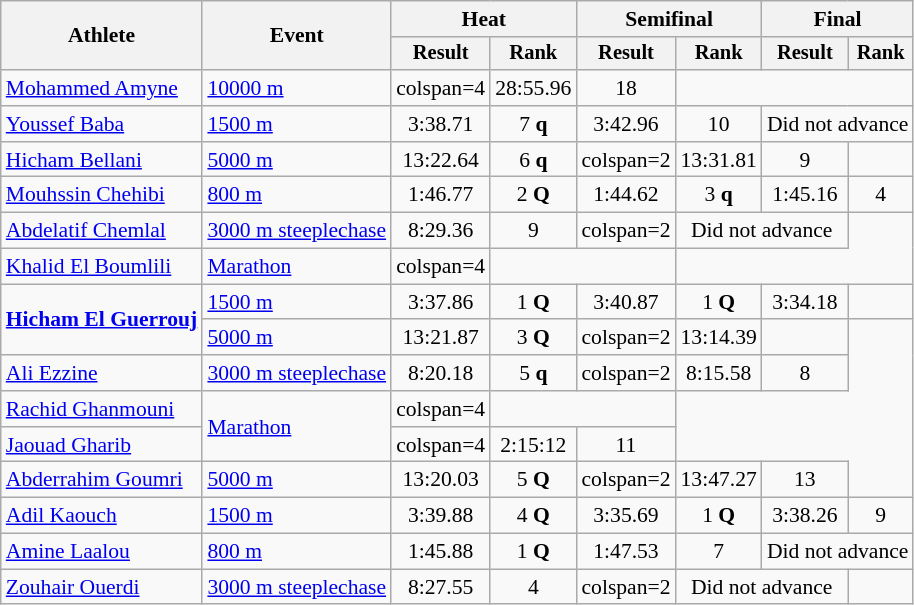<table class=wikitable style="font-size:90%">
<tr>
<th rowspan="2">Athlete</th>
<th rowspan="2">Event</th>
<th colspan="2">Heat</th>
<th colspan="2">Semifinal</th>
<th colspan="2">Final</th>
</tr>
<tr style="font-size:95%">
<th>Result</th>
<th>Rank</th>
<th>Result</th>
<th>Rank</th>
<th>Result</th>
<th>Rank</th>
</tr>
<tr align=center>
<td align=left><a href='#'>Mohammed Amyne</a></td>
<td align=left><a href='#'>10000 m</a></td>
<td>colspan=4 </td>
<td>28:55.96</td>
<td>18</td>
</tr>
<tr align=center>
<td align=left><a href='#'>Youssef Baba</a></td>
<td align=left><a href='#'>1500 m</a></td>
<td>3:38.71</td>
<td>7 <strong>q</strong></td>
<td>3:42.96</td>
<td>10</td>
<td colspan=2>Did not advance</td>
</tr>
<tr align=center>
<td align=left><a href='#'>Hicham Bellani</a></td>
<td align=left><a href='#'>5000 m</a></td>
<td>13:22.64</td>
<td>6 <strong>q</strong></td>
<td>colspan=2 </td>
<td>13:31.81</td>
<td>9</td>
</tr>
<tr align=center>
<td align=left><a href='#'>Mouhssin Chehibi</a></td>
<td align=left><a href='#'>800 m</a></td>
<td>1:46.77</td>
<td>2 <strong>Q</strong></td>
<td>1:44.62</td>
<td>3 <strong>q</strong></td>
<td>1:45.16</td>
<td>4</td>
</tr>
<tr align=center>
<td align=left><a href='#'>Abdelatif Chemlal</a></td>
<td align=left><a href='#'>3000 m steeplechase</a></td>
<td>8:29.36</td>
<td>9</td>
<td>colspan=2 </td>
<td colspan=2>Did not advance</td>
</tr>
<tr align=center>
<td align=left><a href='#'>Khalid El Boumlili</a></td>
<td align=left><a href='#'>Marathon</a></td>
<td>colspan=4 </td>
<td colspan=2></td>
</tr>
<tr align=center>
<td align=left rowspan=2><strong><a href='#'>Hicham El Guerrouj</a></strong></td>
<td align=left><a href='#'>1500 m</a></td>
<td>3:37.86</td>
<td>1 <strong>Q</strong></td>
<td>3:40.87</td>
<td>1 <strong>Q</strong></td>
<td>3:34.18</td>
<td></td>
</tr>
<tr align=center>
<td align=left><a href='#'>5000 m</a></td>
<td>13:21.87</td>
<td>3 <strong>Q</strong></td>
<td>colspan=2 </td>
<td>13:14.39</td>
<td></td>
</tr>
<tr align=center>
<td align=left><a href='#'>Ali Ezzine</a></td>
<td align=left><a href='#'>3000 m steeplechase</a></td>
<td>8:20.18</td>
<td>5 <strong>q</strong></td>
<td>colspan=2 </td>
<td>8:15.58</td>
<td>8</td>
</tr>
<tr align=center>
<td align=left><a href='#'>Rachid Ghanmouni</a></td>
<td align=left rowspan=2><a href='#'>Marathon</a></td>
<td>colspan=4 </td>
<td colspan=2></td>
</tr>
<tr align=center>
<td align=left><a href='#'>Jaouad Gharib</a></td>
<td>colspan=4 </td>
<td>2:15:12</td>
<td>11</td>
</tr>
<tr align=center>
<td align=left><a href='#'>Abderrahim Goumri</a></td>
<td align=left><a href='#'>5000 m</a></td>
<td>13:20.03</td>
<td>5 <strong>Q</strong></td>
<td>colspan=2 </td>
<td>13:47.27</td>
<td>13</td>
</tr>
<tr align=center>
<td align=left><a href='#'>Adil Kaouch</a></td>
<td align=left><a href='#'>1500 m</a></td>
<td>3:39.88</td>
<td>4 <strong>Q</strong></td>
<td>3:35.69</td>
<td>1 <strong>Q</strong></td>
<td>3:38.26</td>
<td>9</td>
</tr>
<tr align=center>
<td align=left><a href='#'>Amine Laalou</a></td>
<td align=left><a href='#'>800 m</a></td>
<td>1:45.88</td>
<td>1 <strong>Q</strong></td>
<td>1:47.53</td>
<td>7</td>
<td colspan=2>Did not advance</td>
</tr>
<tr align=center>
<td align=left><a href='#'>Zouhair Ouerdi</a></td>
<td align=left><a href='#'>3000 m steeplechase</a></td>
<td>8:27.55</td>
<td>4</td>
<td>colspan=2 </td>
<td colspan=2>Did not advance</td>
</tr>
</table>
